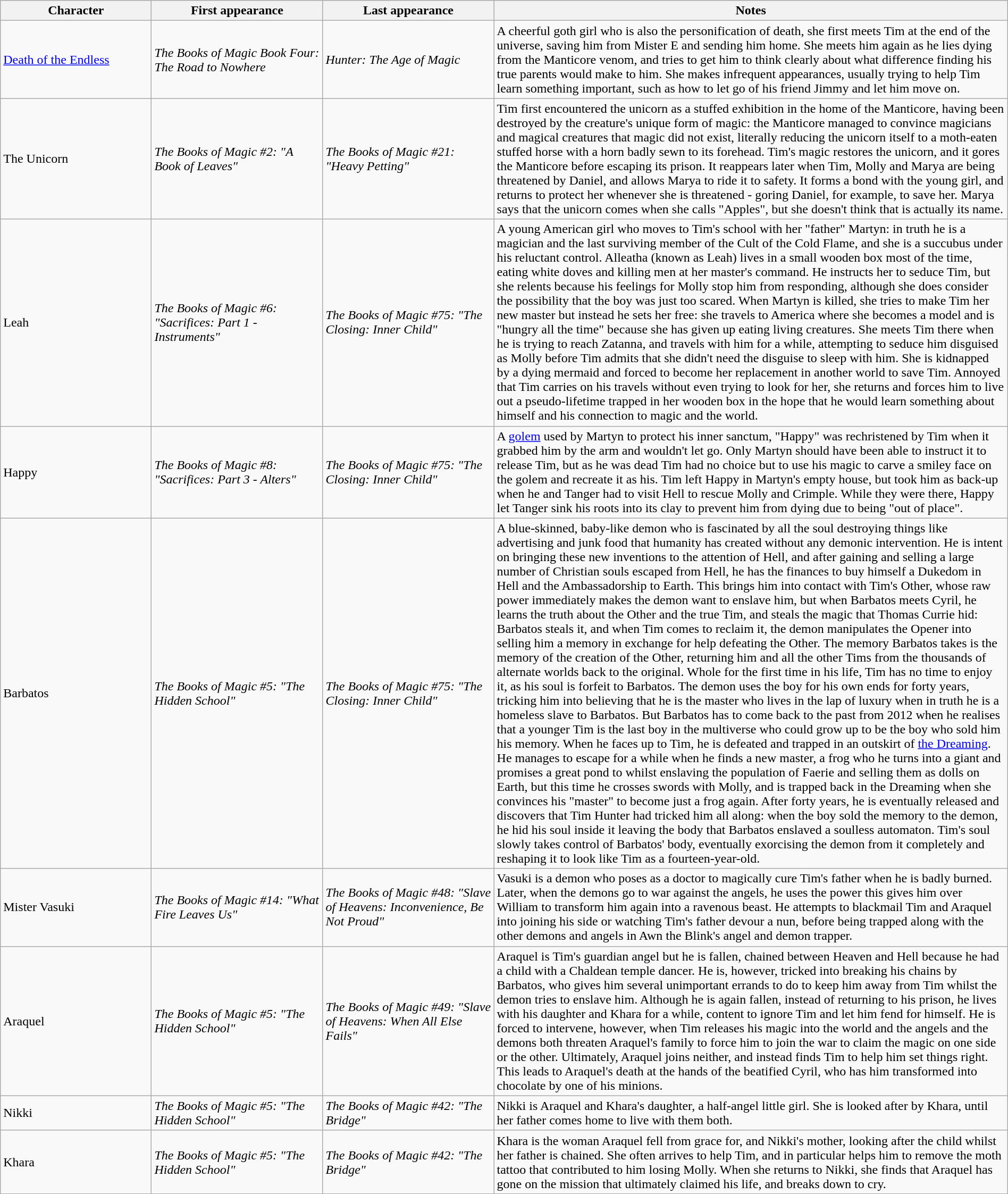<table class="wikitable" width=100%>
<tr>
<th width=15%>Character</th>
<th width=17%>First appearance</th>
<th width=17%>Last appearance</th>
<th width=51%>Notes</th>
</tr>
<tr>
<td><a href='#'>Death of the Endless</a></td>
<td><em>The Books of Magic Book Four: The Road to Nowhere</em></td>
<td><em>Hunter: The Age of Magic</em></td>
<td>A cheerful goth girl who is also the personification of death, she first meets Tim at the end of the universe, saving him from Mister E and sending him home. She meets him again as he lies dying from the Manticore venom, and tries to get him to think clearly about what difference finding his true parents would make to him. She makes infrequent appearances, usually trying to help Tim learn something important, such as how to let go of his friend Jimmy and let him move on.</td>
</tr>
<tr>
<td>The Unicorn</td>
<td><em>The Books of Magic #2: "A Book of Leaves"</em></td>
<td><em>The Books of Magic #21: "Heavy Petting"</em></td>
<td>Tim first encountered the unicorn as a stuffed exhibition in the home of the Manticore, having been destroyed by the creature's unique form of magic: the Manticore managed to convince magicians and magical creatures that magic did not exist, literally reducing the unicorn itself to a moth-eaten stuffed horse with a horn badly sewn to its forehead. Tim's magic restores the unicorn, and it gores the Manticore before escaping its prison. It reappears later when Tim, Molly and Marya are being threatened by Daniel, and allows Marya to ride it to safety. It forms a bond with the young girl, and returns to protect her whenever she is threatened - goring Daniel, for example, to save her. Marya says that the unicorn comes when she calls "Apples", but she doesn't think that is actually its name.</td>
</tr>
<tr>
<td>Leah</td>
<td><em>The Books of Magic #6: "Sacrifices: Part 1 - Instruments"</em></td>
<td><em>The Books of Magic #75: "The Closing: Inner Child"</em></td>
<td>A young American girl who moves to Tim's school with her "father" Martyn: in truth he is a magician and the last surviving member of the Cult of the Cold Flame, and she is a succubus under his reluctant control. Alleatha (known as Leah) lives in a small wooden box most of the time, eating white doves and killing men at her master's command. He instructs her to seduce Tim, but she relents because his feelings for Molly stop him from responding, although she does consider the possibility that the boy was just too scared. When Martyn is killed, she tries to make Tim her new master but instead he sets her free: she travels to America where she becomes a model and is "hungry all the time" because she has given up eating living creatures. She meets Tim there when he is trying to reach Zatanna, and travels with him for a while, attempting to seduce him disguised as Molly before Tim admits that she didn't need the disguise to sleep with him. She is kidnapped by a dying mermaid and forced to become her replacement in another world to save Tim. Annoyed that Tim carries on his travels without even trying to look for her, she returns and forces him to live out a pseudo-lifetime trapped in her wooden box in the hope that he would learn something about himself and his connection to magic and the world.</td>
</tr>
<tr>
<td>Happy</td>
<td><em>The Books of Magic #8: "Sacrifices: Part 3 - Alters"</em></td>
<td><em>The Books of Magic #75: "The Closing: Inner Child"</em></td>
<td>A <a href='#'>golem</a> used by Martyn to protect his inner sanctum, "Happy" was rechristened by Tim when it grabbed him by the arm and wouldn't let go. Only Martyn should have been able to instruct it to release Tim, but as he was dead Tim had no choice but to use his magic to carve a smiley face on the golem and recreate it as his. Tim left Happy in Martyn's empty house, but took him as back-up when he and Tanger had to visit Hell to rescue Molly and Crimple. While they were there, Happy let Tanger sink his roots into its clay to prevent him from dying due to being "out of place".</td>
</tr>
<tr>
<td>Barbatos</td>
<td><em>The Books of Magic #5: "The Hidden School"</em></td>
<td><em>The Books of Magic #75: "The Closing: Inner Child"</em></td>
<td>A blue-skinned, baby-like demon who is fascinated by all the soul destroying things like advertising and junk food that humanity has created without any demonic intervention. He is intent on bringing these new inventions to the attention of Hell, and after gaining and selling a large number of Christian souls escaped from Hell, he has the finances to buy himself a Dukedom in Hell and the Ambassadorship to Earth. This brings him into contact with Tim's Other, whose raw power immediately makes the demon want to enslave him, but when Barbatos meets Cyril, he learns the truth about the Other and the true Tim, and steals the magic that Thomas Currie hid: Barbatos steals it, and when Tim comes to reclaim it, the demon manipulates the Opener into selling him a memory in exchange for help defeating the Other. The memory Barbatos takes is the memory of the creation of the Other, returning him and all the other Tims from the thousands of alternate worlds back to the original. Whole for the first time in his life, Tim has no time to enjoy it, as his soul is forfeit to Barbatos. The demon uses the boy for his own ends for forty years, tricking him into believing that he is the master who lives in the lap of luxury when in truth he is a homeless slave to Barbatos. But Barbatos has to come back to the past from 2012 when he realises that a younger Tim is the last boy in the multiverse who could grow up to be the boy who sold him his memory. When he faces up to Tim, he is defeated and trapped in an outskirt of <a href='#'>the Dreaming</a>. He manages to escape for a while when he finds a new master, a frog who he turns into a giant and promises a great pond to whilst enslaving the population of Faerie and selling them as dolls on Earth, but this time he crosses swords with Molly, and is trapped back in the Dreaming when she convinces his "master" to become just a frog again. After forty years, he is eventually released and discovers that Tim Hunter had tricked him all along: when the boy sold the memory to the demon, he hid his soul inside it leaving the body that Barbatos enslaved a soulless automaton. Tim's soul slowly takes control of Barbatos' body, eventually exorcising the demon from it completely and reshaping it to look like Tim as a fourteen-year-old.</td>
</tr>
<tr>
<td>Mister Vasuki</td>
<td><em>The Books of Magic #14: "What Fire Leaves Us"</em></td>
<td><em>The Books of Magic #48: "Slave of Heavens: Inconvenience, Be Not Proud"</em></td>
<td>Vasuki is a demon who poses as a doctor to magically cure Tim's father when he is badly burned. Later, when the demons go to war against the angels, he uses the power this gives him over William to transform him again into a ravenous beast. He attempts to blackmail Tim and Araquel into joining his side or watching Tim's father devour a nun, before being trapped along with the other demons and angels in Awn the Blink's angel and demon trapper.</td>
</tr>
<tr>
<td>Araquel</td>
<td><em>The Books of Magic #5: "The Hidden School"</em></td>
<td><em>The Books of Magic #49: "Slave of Heavens: When All Else Fails"</em></td>
<td>Araquel is Tim's guardian angel but he is fallen, chained between Heaven and Hell because he had a child with a Chaldean temple dancer. He is, however, tricked into breaking his chains by Barbatos, who gives him several unimportant errands to do to keep him away from Tim whilst the demon tries to enslave him. Although he is again fallen, instead of returning to his prison, he lives with his daughter and Khara for a while, content to ignore Tim and let him fend for himself. He is forced to intervene, however, when Tim releases his magic into the world and the angels and the demons both threaten Araquel's family to force him to join the war to claim the magic on one side or the other. Ultimately, Araquel joins neither, and instead finds Tim to help him set things right. This leads to Araquel's death at the hands of the beatified Cyril, who has him transformed into chocolate by one of his minions.</td>
</tr>
<tr>
<td>Nikki</td>
<td><em>The Books of Magic #5: "The Hidden School"</em></td>
<td><em>The Books of Magic #42: "The Bridge"</em></td>
<td>Nikki is Araquel and Khara's daughter, a half-angel little girl. She is looked after by Khara, until her father comes home to live with them both.</td>
</tr>
<tr>
<td>Khara</td>
<td><em>The Books of Magic #5: "The Hidden School"</em></td>
<td><em>The Books of Magic #42: "The Bridge"</em></td>
<td>Khara is the woman Araquel fell from grace for, and Nikki's mother, looking after the child whilst her father is chained. She often arrives to help Tim, and in particular helps him to remove the moth tattoo that contributed to him losing Molly. When she returns to Nikki, she finds that Araquel has gone on the mission that ultimately claimed his life, and breaks down to cry.</td>
</tr>
<tr>
</tr>
</table>
